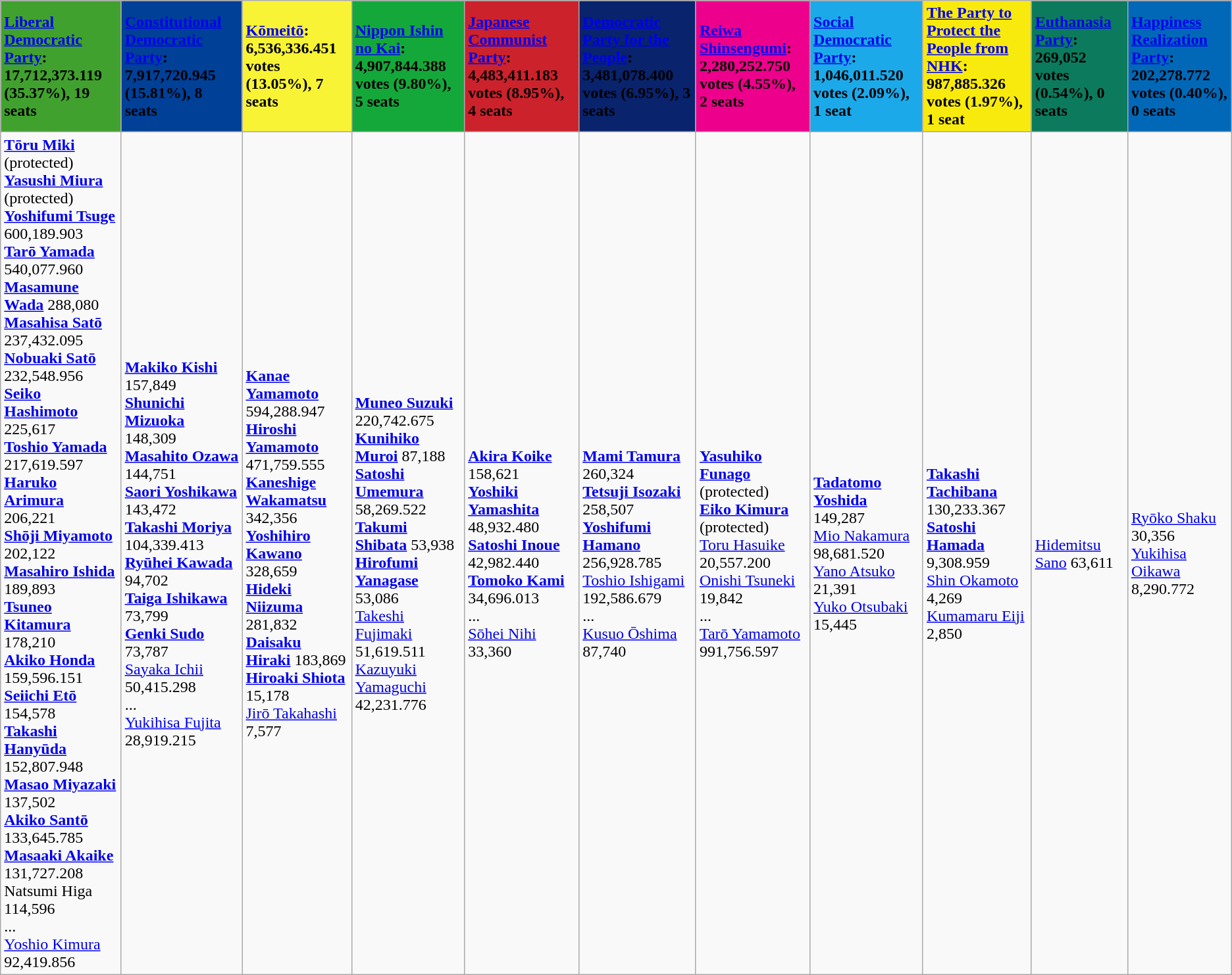<table class="wikitable">
<tr>
<td colspan="1" bgcolor="#41A12E"><strong><a href='#'>Liberal Democratic Party</a>: 17,712,373.119 (35.37%), 19 seats</strong></td>
<td colspan="1" bgcolor="#004097"><strong><a href='#'>Constitutional Democratic Party</a>: 7,917,720.945 (15.81%), 8 seats</strong></td>
<td colspan="1" bgcolor="#F9F335"><strong><a href='#'>Kōmeitō</a>: 6,536,336.451 votes (13.05%), 7 seats</strong></td>
<td colspan="1" bgcolor="#14A83B"><strong><a href='#'>Nippon Ishin no Kai</a>: 4,907,844.388 votes (9.80%), 5 seats</strong></td>
<td colspan="1" bgcolor="#CC222C"><strong><a href='#'>Japanese Communist Party</a>: 4,483,411.183 votes (8.95%), 4 seats</strong></td>
<td colspan="1" bgcolor="#09236D"><strong><a href='#'>Democratic Party for the People</a>: 3,481,078.400 votes (6.95%), 3 seats</strong></td>
<td colspan="1" bgcolor="#ED008C"><strong><a href='#'>Reiwa Shinsengumi</a>: 2,280,252.750 votes (4.55%), 2 seats</strong></td>
<td colspan="1" bgcolor="#1CA9E9"><strong><a href='#'>Social Democratic Party</a>: 1,046,011.520 votes (2.09%), 1 seat</strong></td>
<td colspan="1" bgcolor="#F8EA0D"><strong><a href='#'>The Party to Protect the People from NHK</a>: 987,885.326 votes (1.97%), 1 seat</strong></td>
<td colspan="1" bgcolor="#0C7A5D"><strong><a href='#'>Euthanasia Party</a>: 269,052 votes (0.54%), 0 seats</strong></td>
<td colspan="1" bgcolor="#0168B7"><strong><a href='#'>Happiness Realization Party</a>: 202,278.772 votes (0.40%), 0 seats</strong></td>
</tr>
<tr>
<td><strong><a href='#'>Tōru Miki</a></strong> (protected)<br><strong><a href='#'>Yasushi Miura</a></strong> (protected)<br><strong><a href='#'>Yoshifumi Tsuge</a></strong> 600,189.903<br><strong><a href='#'>Tarō Yamada</a></strong> 540,077.960<br><strong><a href='#'>Masamune Wada</a></strong> 288,080<br><strong><a href='#'>Masahisa Satō</a></strong> 237,432.095<br><strong><a href='#'>Nobuaki Satō</a></strong> 232,548.956<br><strong><a href='#'>Seiko Hashimoto</a></strong> 225,617<br><strong><a href='#'>Toshio Yamada</a></strong> 217,619.597<br><strong><a href='#'>Haruko Arimura</a></strong> 206,221<br><strong><a href='#'>Shōji Miyamoto</a></strong> 202,122<br><strong><a href='#'>Masahiro Ishida</a></strong> 189,893<br><strong><a href='#'>Tsuneo Kitamura</a></strong> 178,210<br><strong><a href='#'>Akiko Honda</a></strong> 159,596.151<br><strong><a href='#'>Seiichi Etō</a></strong> 154,578<br><strong><a href='#'>Takashi Hanyūda</a></strong> 152,807.948<br><strong><a href='#'>Masao Miyazaki</a></strong> 137,502<br><strong><a href='#'>Akiko Santō</a></strong> 133,645.785<br><strong><a href='#'>Masaaki Akaike</a></strong> 131,727.208<br>Natsumi Higa 114,596<br>...<br><a href='#'>Yoshio Kimura</a> 92,419.856</td>
<td><strong><a href='#'>Makiko Kishi</a></strong> 157,849<br><strong><a href='#'>Shunichi Mizuoka</a></strong> 148,309<br><strong><a href='#'>Masahito Ozawa</a></strong> 144,751<br><strong><a href='#'>Saori Yoshikawa</a></strong> 143,472<br><strong><a href='#'>Takashi Moriya</a></strong> 104,339.413<br><strong><a href='#'>Ryūhei Kawada</a></strong> 94,702<br><strong><a href='#'>Taiga Ishikawa</a></strong> 73,799<br><strong><a href='#'>Genki Sudo</a></strong> 73,787<br><a href='#'>Sayaka Ichii</a> 50,415.298<br>...<br><a href='#'>Yukihisa Fujita</a>	28,919.215</td>
<td><strong><a href='#'>Kanae Yamamoto</a></strong> 594,288.947<br><strong><a href='#'>Hiroshi Yamamoto</a></strong> 471,759.555<br><strong><a href='#'>Kaneshige Wakamatsu</a></strong> 342,356<br><strong><a href='#'>Yoshihiro Kawano</a></strong> 328,659<br><strong><a href='#'>Hideki Niizuma</a></strong> 281,832<br><strong><a href='#'>Daisaku Hiraki</a></strong> 183,869<br><strong><a href='#'>Hiroaki Shiota</a></strong> 15,178<br><a href='#'>Jirō Takahashi</a> 7,577</td>
<td><strong><a href='#'>Muneo Suzuki</a></strong> 220,742.675<br><strong><a href='#'>Kunihiko Muroi</a></strong> 87,188<br><strong><a href='#'>Satoshi Umemura</a></strong> 58,269.522<br><strong><a href='#'>Takumi Shibata</a></strong> 53,938<br><strong><a href='#'>Hirofumi Yanagase</a></strong> 53,086<br><a href='#'>Takeshi Fujimaki</a> 51,619.511<br><a href='#'>Kazuyuki Yamaguchi</a> 42,231.776</td>
<td><strong><a href='#'>Akira Koike</a></strong> 158,621<br><strong><a href='#'>Yoshiki Yamashita</a></strong> 48,932.480<br><strong><a href='#'>Satoshi Inoue</a></strong> 42,982.440<br><strong><a href='#'>Tomoko Kami</a></strong> 34,696.013<br>...<br><a href='#'>Sōhei Nihi</a> 33,360</td>
<td><strong><a href='#'>Mami Tamura</a></strong> 260,324<br><strong><a href='#'>Tetsuji Isozaki</a></strong> 258,507<br><strong><a href='#'>Yoshifumi Hamano</a></strong> 256,928.785<br><a href='#'>Toshio Ishigami</a> 192,586.679<br>...<br><a href='#'>Kusuo Ōshima</a> 87,740</td>
<td><strong><a href='#'>Yasuhiko Funago</a></strong> (protected)<br><strong><a href='#'>Eiko Kimura</a></strong> (protected)<br><a href='#'>Toru Hasuike</a> 20,557.200<br><a href='#'>Onishi Tsuneki</a> 19,842<br>...<br><a href='#'>Tarō Yamamoto </a> 991,756.597</td>
<td><strong><a href='#'>Tadatomo Yoshida</a></strong> 149,287<br><a href='#'>Mio Nakamura</a> 98,681.520<br><a href='#'>Yano Atsuko</a> 21,391<br><a href='#'>Yuko Otsubaki</a> 15,445</td>
<td><strong><a href='#'>Takashi Tachibana</a></strong> 130,233.367<br><strong><a href='#'>Satoshi Hamada</a></strong> 9,308.959<br><a href='#'>Shin Okamoto</a> 4,269<br><a href='#'>Kumamaru Eiji</a> 2,850</td>
<td><a href='#'>Hidemitsu Sano</a> 63,611</td>
<td><a href='#'>Ryōko Shaku</a> 30,356<br><a href='#'>Yukihisa Oikawa</a> 8,290.772</td>
</tr>
</table>
